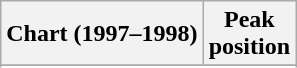<table class="wikitable sortable">
<tr>
<th align="left">Chart (1997–1998)</th>
<th align="center">Peak<br>position</th>
</tr>
<tr>
</tr>
<tr>
</tr>
</table>
